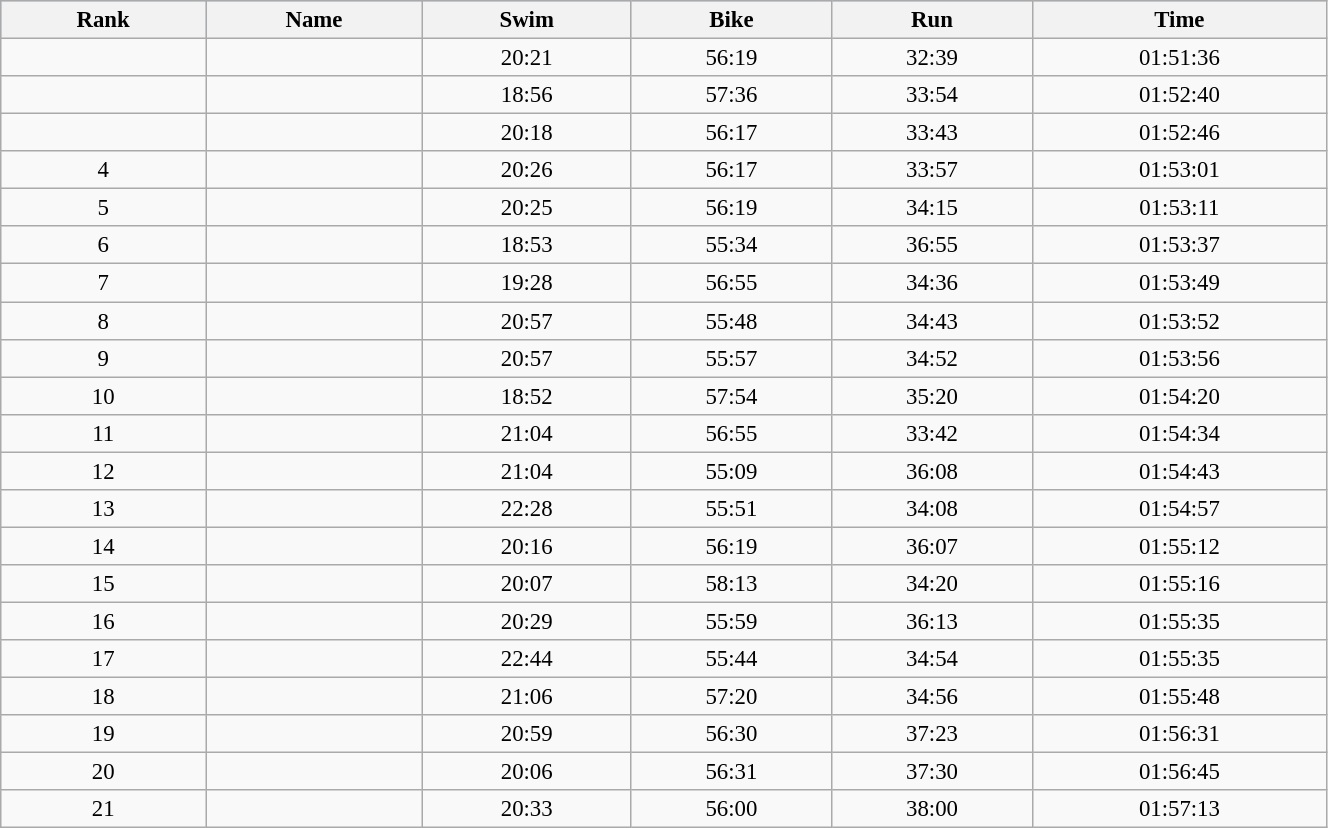<table class="wikitable sortable" style="font-size:95%" width="70%">
<tr bgcolor="lightsteelblue">
<th>Rank</th>
<th>Name</th>
<th>Swim</th>
<th>Bike</th>
<th>Run</th>
<th>Time</th>
</tr>
<tr align="center">
<td></td>
<td align="left"><strong></strong></td>
<td>20:21</td>
<td>56:19</td>
<td>32:39</td>
<td>01:51:36</td>
</tr>
<tr align="center">
<td></td>
<td align="left"></td>
<td>18:56</td>
<td>57:36</td>
<td>33:54</td>
<td>01:52:40</td>
</tr>
<tr align="center">
<td></td>
<td align="left"></td>
<td>20:18</td>
<td>56:17</td>
<td>33:43</td>
<td>01:52:46</td>
</tr>
<tr align="center">
<td>4</td>
<td align="left"></td>
<td>20:26</td>
<td>56:17</td>
<td>33:57</td>
<td>01:53:01</td>
</tr>
<tr align="center">
<td>5</td>
<td align="left"></td>
<td>20:25</td>
<td>56:19</td>
<td>34:15</td>
<td>01:53:11</td>
</tr>
<tr align="center">
<td>6</td>
<td align="left"></td>
<td>18:53</td>
<td>55:34</td>
<td>36:55</td>
<td>01:53:37</td>
</tr>
<tr align="center">
<td>7</td>
<td align="left"></td>
<td>19:28</td>
<td>56:55</td>
<td>34:36</td>
<td>01:53:49</td>
</tr>
<tr align="center">
<td>8</td>
<td align="left"></td>
<td>20:57</td>
<td>55:48</td>
<td>34:43</td>
<td>01:53:52</td>
</tr>
<tr align="center">
<td>9</td>
<td align="left"></td>
<td>20:57</td>
<td>55:57</td>
<td>34:52</td>
<td>01:53:56</td>
</tr>
<tr align="center">
<td>10</td>
<td align="left"></td>
<td>18:52</td>
<td>57:54</td>
<td>35:20</td>
<td>01:54:20</td>
</tr>
<tr align="center">
<td>11</td>
<td align="left"></td>
<td>21:04</td>
<td>56:55</td>
<td>33:42</td>
<td>01:54:34</td>
</tr>
<tr align="center">
<td>12</td>
<td align="left"></td>
<td>21:04</td>
<td>55:09</td>
<td>36:08</td>
<td>01:54:43</td>
</tr>
<tr align="center">
<td>13</td>
<td align="left"></td>
<td>22:28</td>
<td>55:51</td>
<td>34:08</td>
<td>01:54:57</td>
</tr>
<tr align="center">
<td>14</td>
<td align="left"></td>
<td>20:16</td>
<td>56:19</td>
<td>36:07</td>
<td>01:55:12</td>
</tr>
<tr align="center">
<td>15</td>
<td align="left"></td>
<td>20:07</td>
<td>58:13</td>
<td>34:20</td>
<td>01:55:16</td>
</tr>
<tr align="center">
<td>16</td>
<td align="left"></td>
<td>20:29</td>
<td>55:59</td>
<td>36:13</td>
<td>01:55:35</td>
</tr>
<tr align="center">
<td>17</td>
<td align="left"></td>
<td>22:44</td>
<td>55:44</td>
<td>34:54</td>
<td>01:55:35</td>
</tr>
<tr align="center">
<td>18</td>
<td align="left"></td>
<td>21:06</td>
<td>57:20</td>
<td>34:56</td>
<td>01:55:48</td>
</tr>
<tr align="center">
<td>19</td>
<td align="left"></td>
<td>20:59</td>
<td>56:30</td>
<td>37:23</td>
<td>01:56:31</td>
</tr>
<tr align="center">
<td>20</td>
<td align="left"></td>
<td>20:06</td>
<td>56:31</td>
<td>37:30</td>
<td>01:56:45</td>
</tr>
<tr align="center">
<td>21</td>
<td align="left"></td>
<td>20:33</td>
<td>56:00</td>
<td>38:00</td>
<td>01:57:13</td>
</tr>
</table>
